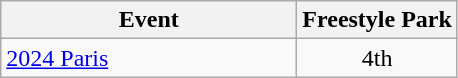<table class="wikitable" style="text-align: center;">
<tr ">
<th style="width:190px;">Event</th>
<th>Freestyle Park</th>
</tr>
<tr>
<td align=left> <a href='#'>2024 Paris</a></td>
<td>4th</td>
</tr>
</table>
